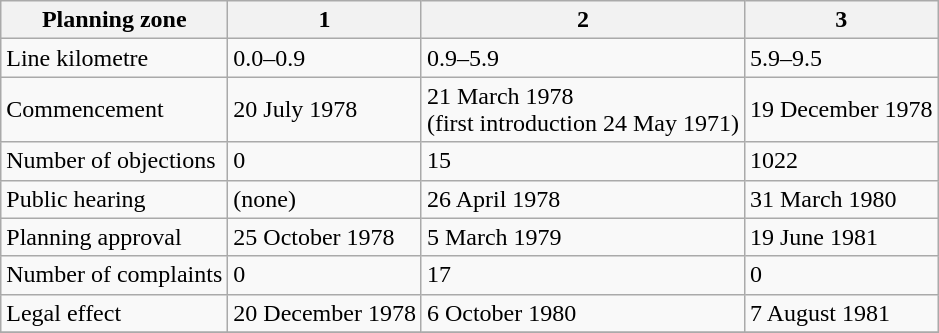<table class="wikitable float-right">
<tr>
<th>Planning zone</th>
<th>1</th>
<th>2</th>
<th>3</th>
</tr>
<tr>
<td>Line kilometre</td>
<td>0.0–0.9</td>
<td>0.9–5.9</td>
<td>5.9–9.5</td>
</tr>
<tr>
<td>Commencement</td>
<td>20 July 1978</td>
<td>21 March 1978<br> (first introduction 24 May 1971)</td>
<td>19 December 1978</td>
</tr>
<tr>
<td>Number of objections</td>
<td>0</td>
<td>15</td>
<td>1022</td>
</tr>
<tr>
<td>Public hearing</td>
<td>(none)</td>
<td>26 April 1978</td>
<td>31 March 1980</td>
</tr>
<tr>
<td>Planning approval</td>
<td>25 October 1978</td>
<td>5 March 1979</td>
<td>19 June 1981</td>
</tr>
<tr>
<td>Number of complaints</td>
<td>0</td>
<td>17</td>
<td>0</td>
</tr>
<tr>
<td>Legal effect</td>
<td>20 December 1978</td>
<td>6 October 1980</td>
<td>7 August 1981</td>
</tr>
<tr>
</tr>
</table>
